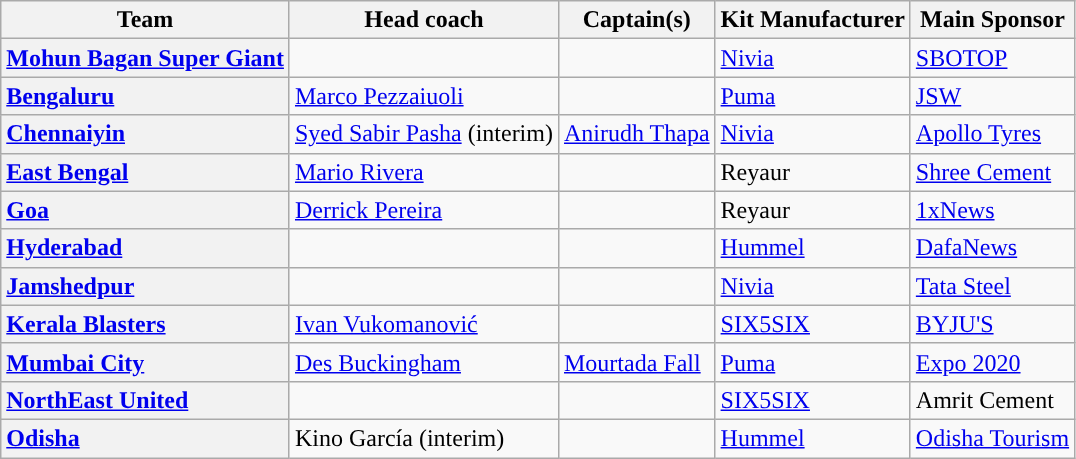<table class="wikitable sortable" style="text-align: left; font-size:100%">
<tr>
<th scope=col>Team</th>
<th scope=col>Head coach</th>
<th scope=col>Captain(s)</th>
<th scope=col class=unsortable>Kit Manufacturer</th>
<th scope=col class=unsortable>Main Sponsor</th>
</tr>
<tr>
<th scope=row style="text-align: left;"><a href='#'>Mohun Bagan Super Giant</a></th>
<td>  </td>
<td></td>
<td><a href='#'>Nivia</a></td>
<td><a href='#'>SBOTOP</a></td>
</tr>
<tr>
<th scope=row style="text-align: left;"><a href='#'>Bengaluru</a></th>
<td> <a href='#'>Marco Pezzaiuoli</a></td>
<td></td>
<td><a href='#'>Puma</a></td>
<td><a href='#'>JSW</a></td>
</tr>
<tr>
<th scope=row style="text-align: left;"><a href='#'>Chennaiyin</a></th>
<td> <a href='#'>Syed Sabir Pasha</a> (interim)</td>
<td> <a href='#'>Anirudh Thapa</a></td>
<td><a href='#'>Nivia</a></td>
<td><a href='#'>Apollo Tyres</a></td>
</tr>
<tr>
<th scope=row style="text-align: left;"><a href='#'>East Bengal</a></th>
<td> <a href='#'>Mario Rivera</a></td>
<td></td>
<td>Reyaur</td>
<td><a href='#'>Shree Cement</a></td>
</tr>
<tr>
<th scope=row style="text-align: left;"><a href='#'>Goa</a></th>
<td> <a href='#'>Derrick Pereira</a></td>
<td></td>
<td>Reyaur</td>
<td><a href='#'>1xNews</a></td>
</tr>
<tr>
<th scope=row style="text-align: left;"><a href='#'>Hyderabad</a></th>
<td> </td>
<td></td>
<td><a href='#'>Hummel</a></td>
<td><a href='#'>DafaNews</a></td>
</tr>
<tr>
<th scope=row style="text-align: left;"><a href='#'>Jamshedpur</a></th>
<td> </td>
<td> </td>
<td><a href='#'>Nivia</a></td>
<td><a href='#'>Tata Steel</a></td>
</tr>
<tr>
<th scope=row style="text-align: left;"><a href='#'>Kerala Blasters</a></th>
<td> <a href='#'>Ivan Vukomanović</a></td>
<td></td>
<td><a href='#'>SIX5SIX</a></td>
<td><a href='#'>BYJU'S</a></td>
</tr>
<tr>
<th scope=row style="text-align: left;"><a href='#'>Mumbai City</a></th>
<td> <a href='#'>Des Buckingham</a></td>
<td> <a href='#'>Mourtada Fall</a></td>
<td><a href='#'>Puma</a></td>
<td><a href='#'>Expo 2020</a></td>
</tr>
<tr>
<th scope=row style="text-align: left;"><a href='#'>NorthEast United</a></th>
<td> </td>
<td></td>
<td><a href='#'>SIX5SIX</a></td>
<td>Amrit Cement</td>
</tr>
<tr>
<th scope=row style="text-align: left;"><a href='#'>Odisha</a></th>
<td> Kino García (interim)</td>
<td></td>
<td><a href='#'>Hummel</a></td>
<td><a href='#'>Odisha Tourism</a></td>
</tr>
</table>
